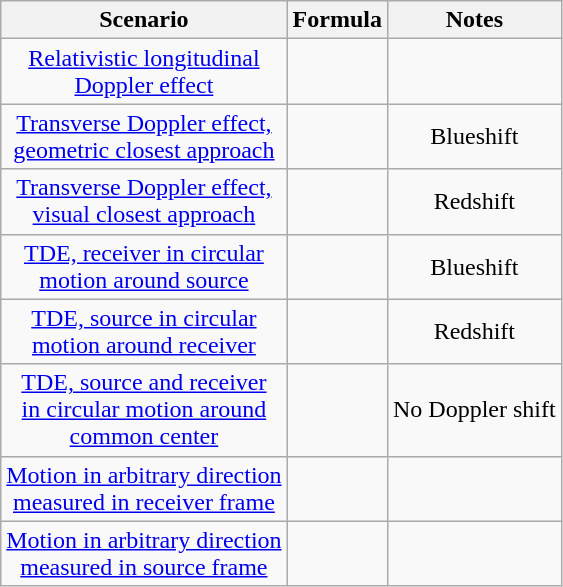<table class="wikitable" style="text-align:center">
<tr>
<th>Scenario</th>
<th>Formula</th>
<th>Notes</th>
</tr>
<tr>
<td><a href='#'>Relativistic longitudinal<br>Doppler effect</a></td>
<td></td>
<td></td>
</tr>
<tr>
<td><a href='#'>Transverse Doppler effect,<br>geometric closest approach</a></td>
<td></td>
<td>Blueshift</td>
</tr>
<tr>
<td><a href='#'>Transverse Doppler effect,<br>visual closest approach</a></td>
<td></td>
<td>Redshift</td>
</tr>
<tr>
<td><a href='#'>TDE, receiver in circular<br>motion around source</a></td>
<td></td>
<td>Blueshift</td>
</tr>
<tr>
<td><a href='#'>TDE, source in circular<br>motion around receiver</a></td>
<td></td>
<td>Redshift</td>
</tr>
<tr>
<td><a href='#'>TDE, source and receiver<br>in circular motion around<br>common center</a></td>
<td></td>
<td>No Doppler shift<br></td>
</tr>
<tr>
<td><a href='#'>Motion in arbitrary direction<br>measured in receiver frame</a></td>
<td></td>
<td></td>
</tr>
<tr>
<td><a href='#'>Motion in arbitrary direction<br>measured in source frame</a></td>
<td></td>
<td></td>
</tr>
</table>
